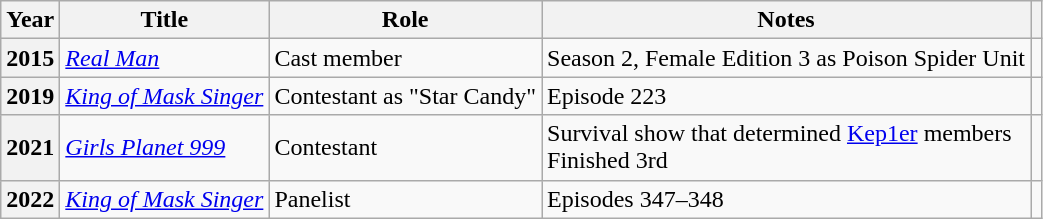<table class="wikitable plainrowheaders sortable">
<tr>
<th scope="col">Year</th>
<th scope="col">Title</th>
<th scope="col">Role</th>
<th scope="col">Notes</th>
<th scope="col" class="unsortable"></th>
</tr>
<tr>
<th scope="row">2015</th>
<td><em><a href='#'>Real Man</a></em></td>
<td>Cast member</td>
<td>Season 2, Female Edition 3 as Poison Spider Unit</td>
<td style="text-align:center"></td>
</tr>
<tr>
<th scope="row">2019</th>
<td><em><a href='#'>King of Mask Singer</a></em></td>
<td>Contestant as "Star Candy"</td>
<td>Episode 223</td>
<td style="text-align:center"></td>
</tr>
<tr>
<th scope="row">2021</th>
<td><em><a href='#'>Girls Planet 999</a></em></td>
<td>Contestant</td>
<td>Survival show that determined <a href='#'>Kep1er</a> members<br>Finished 3rd</td>
<td style="text-align:center"></td>
</tr>
<tr>
<th scope="row">2022</th>
<td><em><a href='#'>King of Mask Singer</a></em></td>
<td>Panelist</td>
<td>Episodes 347–348</td>
<td style="text-align:center"></td>
</tr>
</table>
